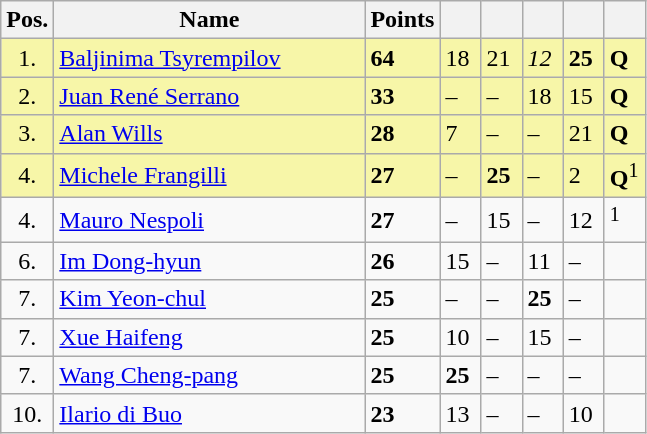<table class="wikitable">
<tr>
<th width=10px>Pos.</th>
<th width=200px>Name</th>
<th width=20px>Points</th>
<th width=20px></th>
<th width=20px></th>
<th width=20px></th>
<th width=20px></th>
<th width=20px></th>
</tr>
<tr style="background:#f7f6a8;">
<td align=center>1.</td>
<td> <a href='#'>Baljinima Tsyrempilov</a></td>
<td><strong>64</strong></td>
<td>18</td>
<td>21</td>
<td><em>12</em></td>
<td><strong>25</strong></td>
<td><strong>Q</strong></td>
</tr>
<tr style="background:#f7f6a8;">
<td align=center>2.</td>
<td> <a href='#'>Juan René Serrano</a></td>
<td><strong>33</strong></td>
<td>–</td>
<td>–</td>
<td>18</td>
<td>15</td>
<td><strong>Q</strong></td>
</tr>
<tr style="background:#f7f6a8;">
<td align=center>3.</td>
<td> <a href='#'>Alan Wills</a></td>
<td><strong>28</strong></td>
<td>7</td>
<td>–</td>
<td>–</td>
<td>21</td>
<td><strong>Q</strong></td>
</tr>
<tr style="background:#f7f6a8;">
<td align=center>4.</td>
<td> <a href='#'>Michele Frangilli</a></td>
<td><strong>27</strong></td>
<td>–</td>
<td><strong>25</strong></td>
<td>–</td>
<td>2</td>
<td><strong>Q</strong><sup>1</sup></td>
</tr>
<tr>
<td align=center>4.</td>
<td> <a href='#'>Mauro Nespoli</a></td>
<td><strong>27</strong></td>
<td>–</td>
<td>15</td>
<td>–</td>
<td>12</td>
<td><sup>1</sup></td>
</tr>
<tr>
<td align=center>6.</td>
<td> <a href='#'>Im Dong-hyun</a></td>
<td><strong>26</strong></td>
<td>15</td>
<td>–</td>
<td>11</td>
<td>–</td>
<td></td>
</tr>
<tr>
<td align=center>7.</td>
<td> <a href='#'>Kim Yeon-chul</a></td>
<td><strong>25</strong></td>
<td>–</td>
<td>–</td>
<td><strong>25</strong></td>
<td>–</td>
<td></td>
</tr>
<tr>
<td align=center>7.</td>
<td> <a href='#'>Xue Haifeng</a></td>
<td><strong>25</strong></td>
<td>10</td>
<td>–</td>
<td>15</td>
<td>–</td>
<td></td>
</tr>
<tr>
<td align=center>7.</td>
<td> <a href='#'>Wang Cheng-pang</a></td>
<td><strong>25</strong></td>
<td><strong>25</strong></td>
<td>–</td>
<td>–</td>
<td>–</td>
<td></td>
</tr>
<tr>
<td align=center>10.</td>
<td> <a href='#'>Ilario di Buo</a></td>
<td><strong>23</strong></td>
<td>13</td>
<td>–</td>
<td>–</td>
<td>10</td>
<td></td>
</tr>
</table>
